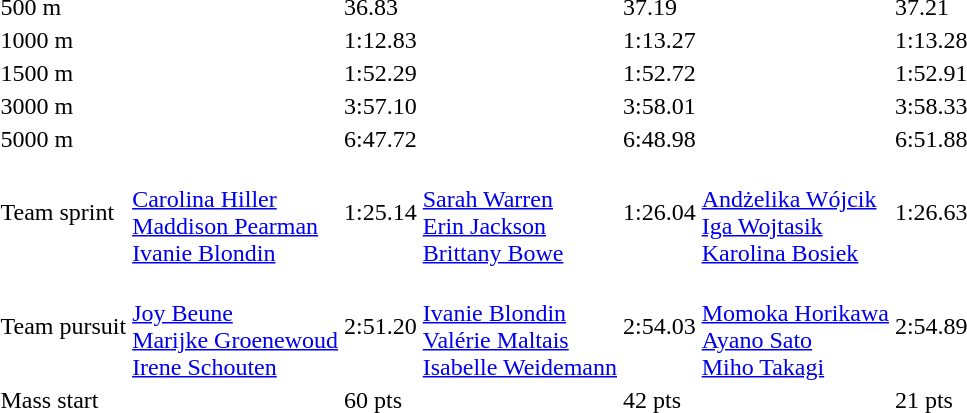<table>
<tr>
<td>500 m<br></td>
<td></td>
<td>36.83</td>
<td></td>
<td>37.19</td>
<td></td>
<td>37.21</td>
</tr>
<tr>
<td>1000 m<br></td>
<td></td>
<td>1:12.83</td>
<td></td>
<td>1:13.27</td>
<td></td>
<td>1:13.28</td>
</tr>
<tr>
<td>1500 m<br></td>
<td></td>
<td>1:52.29</td>
<td></td>
<td>1:52.72</td>
<td></td>
<td>1:52.91</td>
</tr>
<tr>
<td>3000 m<br></td>
<td></td>
<td>3:57.10</td>
<td></td>
<td>3:58.01</td>
<td></td>
<td>3:58.33</td>
</tr>
<tr>
<td>5000 m<br></td>
<td></td>
<td>6:47.72</td>
<td></td>
<td>6:48.98</td>
<td></td>
<td>6:51.88</td>
</tr>
<tr>
<td>Team sprint<br></td>
<td><br><a href='#'>Carolina Hiller</a><br><a href='#'>Maddison Pearman</a><br><a href='#'>Ivanie Blondin</a></td>
<td>1:25.14</td>
<td><br><a href='#'>Sarah Warren</a><br><a href='#'>Erin Jackson</a><br><a href='#'>Brittany Bowe</a></td>
<td>1:26.04</td>
<td><br><a href='#'>Andżelika Wójcik</a><br><a href='#'>Iga Wojtasik</a><br><a href='#'>Karolina Bosiek</a></td>
<td>1:26.63</td>
</tr>
<tr>
<td>Team pursuit<br></td>
<td><br><a href='#'>Joy Beune</a><br><a href='#'>Marijke Groenewoud</a><br><a href='#'>Irene Schouten</a></td>
<td>2:51.20</td>
<td><br><a href='#'>Ivanie Blondin</a><br><a href='#'>Valérie Maltais</a><br><a href='#'>Isabelle Weidemann</a></td>
<td>2:54.03</td>
<td><br><a href='#'>Momoka Horikawa</a><br><a href='#'>Ayano Sato</a><br><a href='#'>Miho Takagi</a></td>
<td>2:54.89</td>
</tr>
<tr>
<td>Mass start<br></td>
<td></td>
<td>60 pts</td>
<td></td>
<td>42 pts</td>
<td></td>
<td>21 pts</td>
</tr>
</table>
